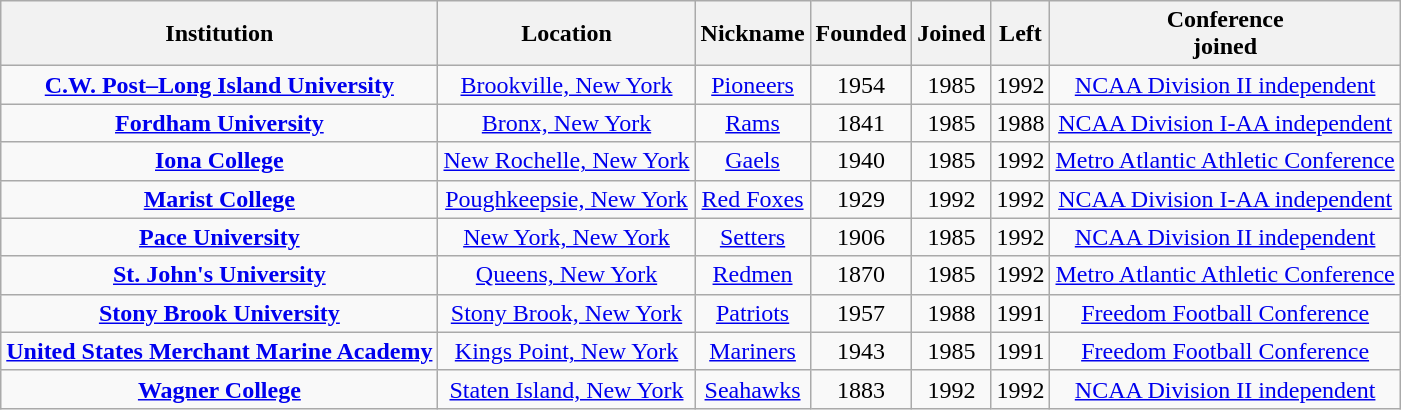<table class="wikitable sortable" style="text-align:center">
<tr>
<th>Institution</th>
<th>Location</th>
<th>Nickname</th>
<th>Founded</th>
<th>Joined</th>
<th>Left</th>
<th>Conference<br>joined</th>
</tr>
<tr>
<td><strong><a href='#'>C.W. Post–Long Island University</a></strong></td>
<td><a href='#'>Brookville, New York</a></td>
<td><a href='#'>Pioneers</a></td>
<td>1954</td>
<td>1985</td>
<td>1992</td>
<td><a href='#'>NCAA Division II independent</a></td>
</tr>
<tr>
<td><strong><a href='#'>Fordham University</a></strong></td>
<td><a href='#'>Bronx, New York</a></td>
<td><a href='#'>Rams</a></td>
<td>1841</td>
<td>1985</td>
<td>1988</td>
<td><a href='#'>NCAA Division I-AA independent</a></td>
</tr>
<tr>
<td><strong><a href='#'>Iona College</a></strong></td>
<td><a href='#'>New Rochelle, New York</a></td>
<td><a href='#'>Gaels</a></td>
<td>1940</td>
<td>1985</td>
<td>1992</td>
<td><a href='#'>Metro Atlantic Athletic Conference</a></td>
</tr>
<tr>
<td><strong><a href='#'>Marist College</a></strong></td>
<td><a href='#'>Poughkeepsie, New York</a></td>
<td><a href='#'>Red Foxes</a></td>
<td>1929</td>
<td>1992</td>
<td>1992</td>
<td><a href='#'>NCAA Division I-AA independent</a></td>
</tr>
<tr>
<td><strong><a href='#'>Pace University</a></strong></td>
<td><a href='#'>New York, New York</a></td>
<td><a href='#'>Setters</a></td>
<td>1906</td>
<td>1985</td>
<td>1992</td>
<td><a href='#'>NCAA Division II independent</a></td>
</tr>
<tr>
<td><strong><a href='#'>St. John's University</a></strong></td>
<td><a href='#'>Queens, New York</a></td>
<td><a href='#'>Redmen</a></td>
<td>1870</td>
<td>1985</td>
<td>1992</td>
<td><a href='#'>Metro Atlantic Athletic Conference</a></td>
</tr>
<tr>
<td><strong><a href='#'>Stony Brook University</a></strong></td>
<td><a href='#'>Stony Brook, New York</a></td>
<td><a href='#'>Patriots</a></td>
<td>1957</td>
<td>1988</td>
<td>1991</td>
<td><a href='#'>Freedom Football Conference</a></td>
</tr>
<tr>
<td><strong><a href='#'>United States Merchant Marine Academy</a></strong></td>
<td><a href='#'>Kings Point, New York</a></td>
<td><a href='#'>Mariners</a></td>
<td>1943</td>
<td>1985</td>
<td>1991</td>
<td><a href='#'>Freedom Football Conference</a></td>
</tr>
<tr>
<td><strong><a href='#'>Wagner College</a></strong></td>
<td><a href='#'>Staten Island, New York</a></td>
<td><a href='#'>Seahawks</a></td>
<td>1883</td>
<td>1992</td>
<td>1992</td>
<td><a href='#'>NCAA Division II independent</a></td>
</tr>
</table>
